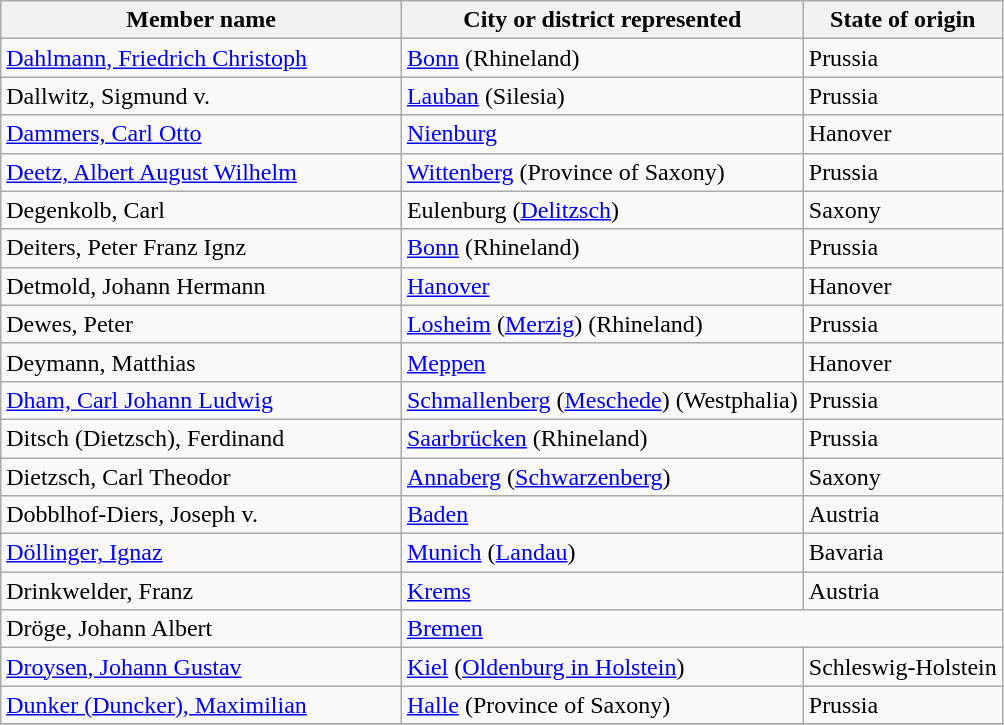<table class="wikitable">
<tr>
<th width="40%">Member name</th>
<th>City or district represented</th>
<th>State of origin</th>
</tr>
<tr>
<td><a href='#'>Dahlmann, Friedrich Christoph</a></td>
<td><a href='#'>Bonn</a> (Rhineland)</td>
<td>Prussia</td>
</tr>
<tr>
<td>Dallwitz, Sigmund v.</td>
<td><a href='#'>Lauban</a> (Silesia)</td>
<td>Prussia</td>
</tr>
<tr>
<td><a href='#'>Dammers, Carl Otto</a></td>
<td><a href='#'>Nienburg</a></td>
<td>Hanover</td>
</tr>
<tr>
<td><a href='#'>Deetz, Albert August Wilhelm</a></td>
<td><a href='#'>Wittenberg</a> (Province of Saxony)</td>
<td>Prussia</td>
</tr>
<tr>
<td>Degenkolb, Carl</td>
<td>Eulenburg (<a href='#'>Delitzsch</a>)</td>
<td>Saxony</td>
</tr>
<tr>
<td>Deiters, Peter Franz Ignz</td>
<td><a href='#'>Bonn</a> (Rhineland)</td>
<td>Prussia</td>
</tr>
<tr>
<td>Detmold, Johann Hermann</td>
<td><a href='#'>Hanover</a></td>
<td>Hanover</td>
</tr>
<tr>
<td>Dewes, Peter</td>
<td><a href='#'>Losheim</a> (<a href='#'>Merzig</a>) (Rhineland)</td>
<td>Prussia</td>
</tr>
<tr>
<td>Deymann, Matthias</td>
<td><a href='#'>Meppen</a></td>
<td>Hanover</td>
</tr>
<tr>
<td><a href='#'>Dham, Carl Johann Ludwig</a></td>
<td><a href='#'>Schmallenberg</a> (<a href='#'>Meschede</a>) (Westphalia)</td>
<td>Prussia</td>
</tr>
<tr>
<td>Ditsch (Dietzsch), Ferdinand</td>
<td><a href='#'>Saarbrücken</a> (Rhineland)</td>
<td>Prussia</td>
</tr>
<tr>
<td>Dietzsch, Carl Theodor</td>
<td><a href='#'>Annaberg</a> (<a href='#'>Schwarzenberg</a>)</td>
<td>Saxony</td>
</tr>
<tr>
<td>Dobblhof-Diers, Joseph v.</td>
<td><a href='#'>Baden</a></td>
<td>Austria</td>
</tr>
<tr>
<td><a href='#'>Döllinger, Ignaz</a></td>
<td><a href='#'>Munich</a> (<a href='#'>Landau</a>)</td>
<td>Bavaria</td>
</tr>
<tr>
<td>Drinkwelder, Franz</td>
<td><a href='#'>Krems</a></td>
<td>Austria</td>
</tr>
<tr>
<td>Dröge, Johann Albert</td>
<td colspan=2><a href='#'>Bremen</a></td>
</tr>
<tr>
<td><a href='#'>Droysen, Johann Gustav</a></td>
<td><a href='#'>Kiel</a> (<a href='#'>Oldenburg in Holstein</a>)</td>
<td>Schleswig-Holstein</td>
</tr>
<tr>
<td><a href='#'>Dunker (Duncker), Maximilian</a></td>
<td><a href='#'>Halle</a> (Province of Saxony)</td>
<td>Prussia</td>
</tr>
<tr>
</tr>
</table>
